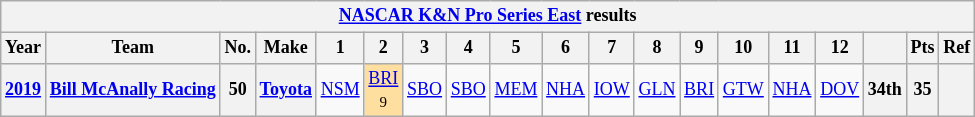<table class="wikitable" style="text-align:center; font-size:75%">
<tr>
<th colspan=45><a href='#'>NASCAR K&N Pro Series East</a> results</th>
</tr>
<tr>
<th>Year</th>
<th>Team</th>
<th>No.</th>
<th>Make</th>
<th>1</th>
<th>2</th>
<th>3</th>
<th>4</th>
<th>5</th>
<th>6</th>
<th>7</th>
<th>8</th>
<th>9</th>
<th>10</th>
<th>11</th>
<th>12</th>
<th></th>
<th>Pts</th>
<th>Ref</th>
</tr>
<tr>
<th><a href='#'>2019</a></th>
<th><a href='#'>Bill McAnally Racing</a></th>
<th>50</th>
<th><a href='#'>Toyota</a></th>
<td><a href='#'>NSM</a></td>
<td style="background:#FFDF9F;"><a href='#'>BRI</a><br><small>9</small></td>
<td><a href='#'>SBO</a></td>
<td><a href='#'>SBO</a></td>
<td><a href='#'>MEM</a></td>
<td><a href='#'>NHA</a></td>
<td><a href='#'>IOW</a></td>
<td><a href='#'>GLN</a></td>
<td><a href='#'>BRI</a></td>
<td><a href='#'>GTW</a></td>
<td><a href='#'>NHA</a></td>
<td><a href='#'>DOV</a></td>
<th>34th</th>
<th>35</th>
<th></th>
</tr>
</table>
